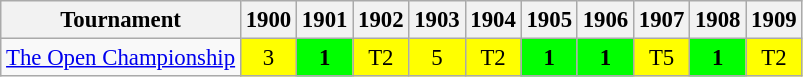<table class="wikitable" style="font-size:95%;text-align:center;">
<tr>
<th>Tournament</th>
<th>1900</th>
<th>1901</th>
<th>1902</th>
<th>1903</th>
<th>1904</th>
<th>1905</th>
<th>1906</th>
<th>1907</th>
<th>1908</th>
<th>1909</th>
</tr>
<tr>
<td align=left><a href='#'>The Open Championship</a></td>
<td style="background:yellow;">3</td>
<td style="background:lime;"><strong>1</strong></td>
<td style="background:yellow;">T2</td>
<td style="background:yellow;">5</td>
<td style="background:yellow;">T2</td>
<td style="background:lime;"><strong>1</strong></td>
<td style="background:lime;"><strong>1</strong></td>
<td style="background:yellow;">T5</td>
<td style="background:lime;"><strong>1</strong></td>
<td style="background:yellow;">T2</td>
</tr>
</table>
